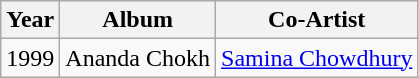<table class="wikitable sortable" style= "auto">
<tr>
<th>Year</th>
<th>Album</th>
<th>Co-Artist</th>
</tr>
<tr>
<td>1999</td>
<td>Ananda Chokh</td>
<td align="center"><a href='#'>Samina Chowdhury</a></td>
</tr>
</table>
